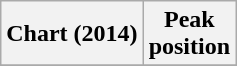<table class="wikitable sortable plainrowheaders">
<tr>
<th scope="col">Chart (2014)</th>
<th scope="col">Peak<br>position</th>
</tr>
<tr>
</tr>
</table>
